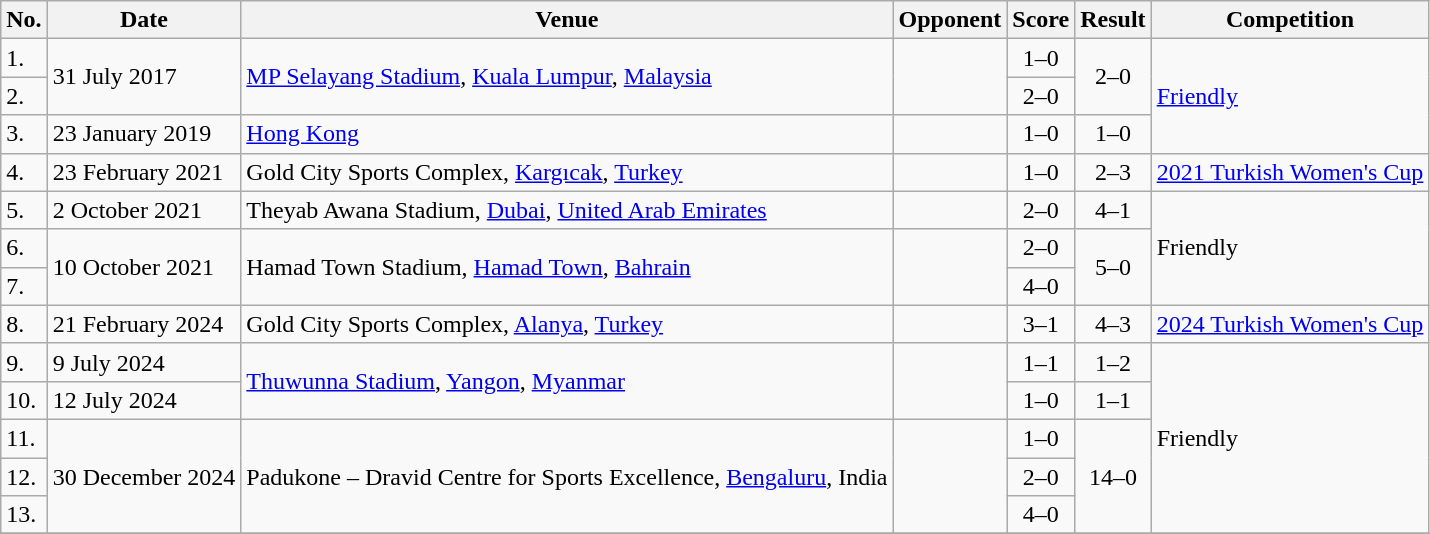<table class="wikitable">
<tr>
<th>No.</th>
<th>Date</th>
<th>Venue</th>
<th>Opponent</th>
<th>Score</th>
<th>Result</th>
<th>Competition</th>
</tr>
<tr>
<td>1.</td>
<td rowspan=2>31 July 2017</td>
<td rowspan=2><a href='#'>MP Selayang Stadium</a>, <a href='#'>Kuala Lumpur</a>, <a href='#'>Malaysia</a></td>
<td rowspan=2></td>
<td align=center>1–0</td>
<td rowspan=2 align=center>2–0</td>
<td rowspan=3><a href='#'>Friendly</a></td>
</tr>
<tr>
<td>2.</td>
<td align=center>2–0</td>
</tr>
<tr>
<td>3.</td>
<td>23 January 2019</td>
<td><a href='#'>Hong Kong</a></td>
<td></td>
<td align=center>1–0</td>
<td align=center>1–0</td>
</tr>
<tr>
<td>4.</td>
<td>23 February 2021</td>
<td>Gold City Sports Complex, <a href='#'>Kargıcak</a>, <a href='#'>Turkey</a></td>
<td></td>
<td align=center>1–0</td>
<td align=center>2–3</td>
<td><a href='#'>2021 Turkish Women's Cup</a></td>
</tr>
<tr>
<td>5.</td>
<td>2 October 2021</td>
<td>Theyab Awana Stadium, <a href='#'>Dubai</a>, <a href='#'>United Arab Emirates</a></td>
<td></td>
<td align=center>2–0</td>
<td align=center>4–1</td>
<td rowspan=3>Friendly</td>
</tr>
<tr>
<td>6.</td>
<td rowspan=2>10 October 2021</td>
<td rowspan=2>Hamad Town Stadium, <a href='#'>Hamad Town</a>, <a href='#'>Bahrain</a></td>
<td rowspan=2></td>
<td align=center>2–0</td>
<td rowspan=2 align=center>5–0</td>
</tr>
<tr>
<td>7.</td>
<td align=center>4–0</td>
</tr>
<tr>
<td>8.</td>
<td>21 February 2024</td>
<td>Gold City Sports Complex, <a href='#'>Alanya</a>, <a href='#'>Turkey</a></td>
<td></td>
<td align=center>3–1</td>
<td align=center>4–3</td>
<td><a href='#'>2024 Turkish Women's Cup</a></td>
</tr>
<tr>
<td>9.</td>
<td>9 July 2024</td>
<td rowspan=2><a href='#'>Thuwunna Stadium</a>, <a href='#'>Yangon</a>, <a href='#'>Myanmar</a></td>
<td rowspan=2></td>
<td align=center>1–1</td>
<td align=center>1–2</td>
<td rowspan=5>Friendly</td>
</tr>
<tr>
<td>10.</td>
<td>12 July 2024</td>
<td align=center>1–0</td>
<td align=center>1–1</td>
</tr>
<tr>
<td>11.</td>
<td rowspan=3>30 December 2024</td>
<td rowspan=3>Padukone – Dravid Centre for Sports Excellence, <a href='#'>Bengaluru</a>, India</td>
<td rowspan=3></td>
<td align=center>1–0</td>
<td rowspan=3 align=center>14–0</td>
</tr>
<tr>
<td>12.</td>
<td align=center>2–0</td>
</tr>
<tr>
<td>13.</td>
<td align=center>4–0</td>
</tr>
<tr>
</tr>
</table>
